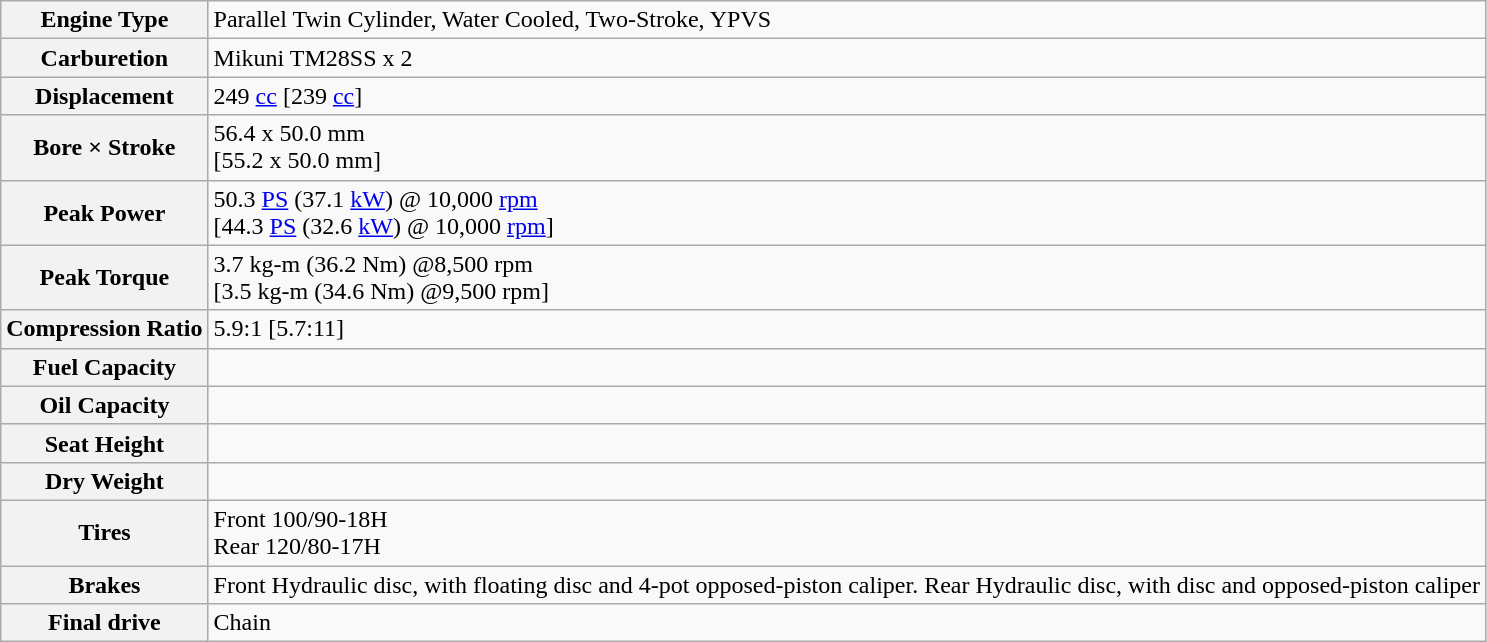<table class="wikitable">
<tr>
<th>Engine Type</th>
<td>Parallel Twin Cylinder, Water Cooled, Two-Stroke, YPVS</td>
</tr>
<tr>
<th>Carburetion</th>
<td>Mikuni TM28SS x 2</td>
</tr>
<tr>
<th>Displacement</th>
<td>249 <a href='#'>cc</a> [239 <a href='#'>cc</a>]</td>
</tr>
<tr>
<th>Bore × Stroke</th>
<td>56.4 x 50.0 mm<br>[55.2 x 50.0 mm]</td>
</tr>
<tr>
<th>Peak Power</th>
<td>50.3 <a href='#'>PS</a> (37.1 <a href='#'>kW</a>) @ 10,000 <a href='#'>rpm</a><br>[44.3 <a href='#'>PS</a> (32.6 <a href='#'>kW</a>) @ 10,000 <a href='#'>rpm</a>]</td>
</tr>
<tr>
<th>Peak Torque</th>
<td>3.7 kg-m (36.2 Nm) @8,500 rpm<br>[3.5 kg-m (34.6 Nm) @9,500 rpm]</td>
</tr>
<tr>
<th>Compression Ratio</th>
<td>5.9:1 [5.7:11]</td>
</tr>
<tr>
<th>Fuel Capacity</th>
<td></td>
</tr>
<tr>
<th>Oil Capacity</th>
<td></td>
</tr>
<tr>
<th>Seat Height</th>
<td></td>
</tr>
<tr>
<th>Dry Weight</th>
<td></td>
</tr>
<tr>
<th>Tires</th>
<td>Front 100/90-18H<br>Rear 120/80-17H</td>
</tr>
<tr>
<th>Brakes</th>
<td>Front Hydraulic disc, with  floating disc and 4-pot opposed-piston caliper. Rear Hydraulic disc, with  disc and opposed-piston caliper</td>
</tr>
<tr>
<th>Final drive</th>
<td>Chain</td>
</tr>
</table>
